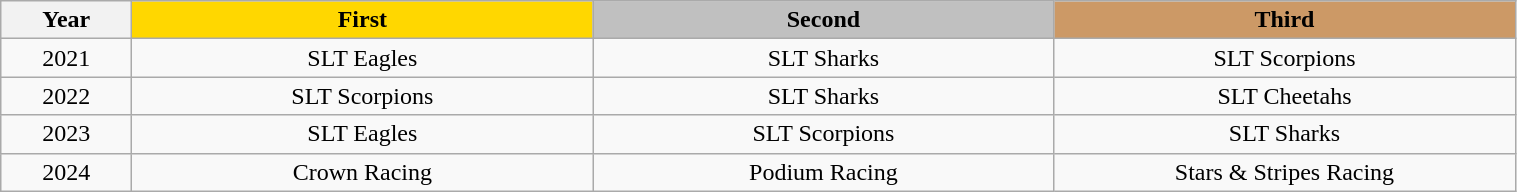<table class="wikitable" style="text-align:center">
<tr>
<th width="80">Year</th>
<th width="300" style="background-color:gold">First</th>
<th width="300" style="background-color:silver">Second</th>
<th width="300" style="background-color:#cc9966">Third</th>
</tr>
<tr>
<td align="center">2021</td>
<td>SLT Eagles</td>
<td>SLT Sharks</td>
<td>SLT Scorpions</td>
</tr>
<tr>
<td align="center">2022</td>
<td>SLT Scorpions</td>
<td>SLT Sharks</td>
<td>SLT Cheetahs</td>
</tr>
<tr>
<td align="center">2023</td>
<td>SLT Eagles</td>
<td>SLT Scorpions</td>
<td>SLT Sharks</td>
</tr>
<tr>
<td align="center">2024</td>
<td>Crown Racing</td>
<td>Podium Racing</td>
<td>Stars & Stripes Racing</td>
</tr>
</table>
